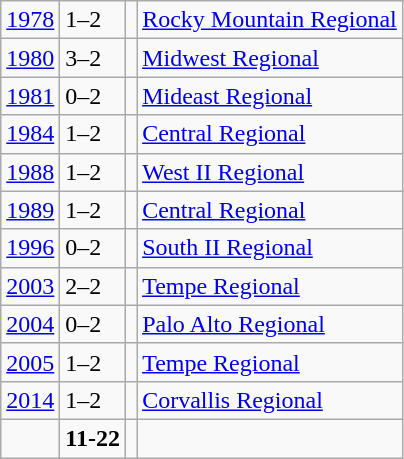<table class="wikitable">
<tr>
<td><a href='#'>1978</a></td>
<td>1–2</td>
<td></td>
<td><a href='#'>Rocky Mountain Regional</a></td>
</tr>
<tr>
<td><a href='#'>1980</a></td>
<td>3–2</td>
<td></td>
<td><a href='#'>Midwest Regional</a></td>
</tr>
<tr>
<td><a href='#'>1981</a></td>
<td>0–2</td>
<td></td>
<td><a href='#'>Mideast Regional</a></td>
</tr>
<tr>
<td><a href='#'>1984</a></td>
<td>1–2</td>
<td></td>
<td><a href='#'>Central Regional</a></td>
</tr>
<tr>
<td><a href='#'>1988</a></td>
<td>1–2</td>
<td></td>
<td><a href='#'>West II Regional</a></td>
</tr>
<tr>
<td><a href='#'>1989</a></td>
<td>1–2</td>
<td></td>
<td><a href='#'>Central Regional</a></td>
</tr>
<tr>
<td><a href='#'>1996</a></td>
<td>0–2</td>
<td></td>
<td><a href='#'>South II Regional</a></td>
</tr>
<tr>
<td><a href='#'>2003</a></td>
<td>2–2</td>
<td></td>
<td><a href='#'>Tempe Regional</a></td>
</tr>
<tr>
<td><a href='#'>2004</a></td>
<td>0–2</td>
<td></td>
<td><a href='#'>Palo Alto Regional</a></td>
</tr>
<tr>
<td><a href='#'>2005</a></td>
<td>1–2</td>
<td></td>
<td><a href='#'>Tempe Regional</a></td>
</tr>
<tr>
<td><a href='#'>2014</a></td>
<td>1–2</td>
<td></td>
<td><a href='#'>Corvallis Regional</a></td>
</tr>
<tr>
<td></td>
<td><strong>11-22</strong></td>
<td><strong></strong></td>
<td></td>
</tr>
</table>
